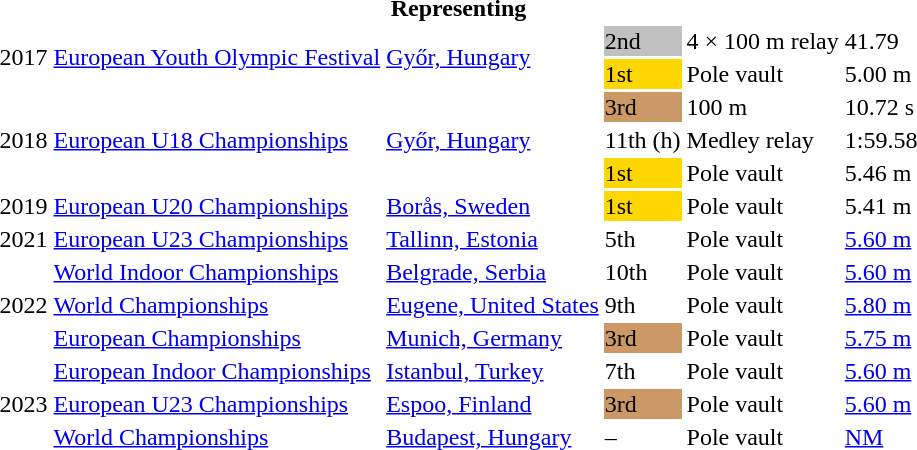<table>
<tr>
<th colspan="6">Representing </th>
</tr>
<tr>
<td rowspan=2>2017</td>
<td rowspan=2><a href='#'>European Youth Olympic Festival</a></td>
<td rowspan=2><a href='#'>Győr, Hungary</a></td>
<td bgcolor=silver>2nd</td>
<td>4 × 100 m relay</td>
<td>41.79</td>
</tr>
<tr>
<td bgcolor=gold>1st</td>
<td>Pole vault</td>
<td>5.00 m</td>
</tr>
<tr>
<td rowspan=3>2018</td>
<td rowspan=3><a href='#'>European U18 Championships</a></td>
<td rowspan=3><a href='#'>Győr, Hungary</a></td>
<td bgcolor=cc9966>3rd</td>
<td>100 m</td>
<td>10.72 s</td>
</tr>
<tr>
<td>11th (h)</td>
<td>Medley relay</td>
<td>1:59.58</td>
</tr>
<tr>
<td bgcolor=gold>1st</td>
<td>Pole vault</td>
<td>5.46 m</td>
</tr>
<tr>
<td>2019</td>
<td><a href='#'>European U20 Championships</a></td>
<td><a href='#'>Borås, Sweden</a></td>
<td bgcolor=gold>1st</td>
<td>Pole vault</td>
<td>5.41 m</td>
</tr>
<tr>
<td>2021</td>
<td><a href='#'>European U23 Championships</a></td>
<td><a href='#'>Tallinn, Estonia</a></td>
<td>5th</td>
<td>Pole vault</td>
<td><a href='#'>5.60 m</a></td>
</tr>
<tr>
<td rowspan=3>2022</td>
<td><a href='#'>World Indoor Championships</a></td>
<td><a href='#'>Belgrade, Serbia</a></td>
<td>10th</td>
<td>Pole vault</td>
<td><a href='#'>5.60 m</a></td>
</tr>
<tr>
<td><a href='#'>World Championships</a></td>
<td><a href='#'>Eugene, United States</a></td>
<td>9th</td>
<td>Pole vault</td>
<td><a href='#'>5.80 m</a></td>
</tr>
<tr>
<td><a href='#'>European Championships</a></td>
<td><a href='#'>Munich, Germany</a></td>
<td bgcolor=cc9966>3rd</td>
<td>Pole vault</td>
<td><a href='#'>5.75 m</a></td>
</tr>
<tr>
<td rowspan=3>2023</td>
<td><a href='#'>European Indoor Championships</a></td>
<td><a href='#'>Istanbul, Turkey</a></td>
<td>7th</td>
<td>Pole vault</td>
<td><a href='#'>5.60 m</a></td>
</tr>
<tr>
<td><a href='#'>European U23 Championships</a></td>
<td><a href='#'>Espoo, Finland</a></td>
<td bgcolor=cc9966>3rd</td>
<td>Pole vault</td>
<td><a href='#'>5.60 m</a></td>
</tr>
<tr>
<td><a href='#'>World Championships</a></td>
<td><a href='#'>Budapest, Hungary</a></td>
<td>–</td>
<td>Pole vault</td>
<td><a href='#'>NM</a></td>
</tr>
</table>
